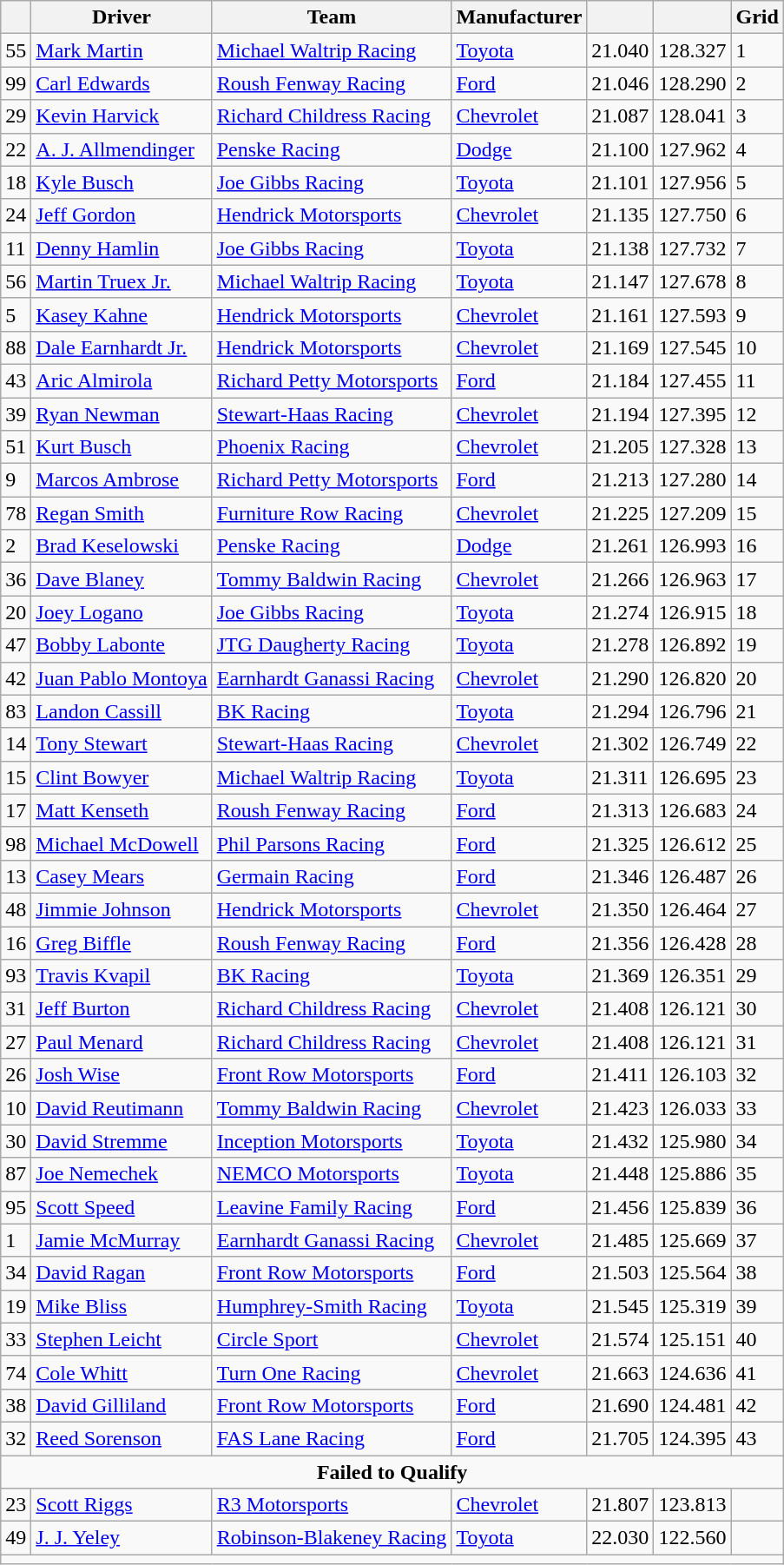<table class="wikitable">
<tr>
<th></th>
<th>Driver</th>
<th>Team</th>
<th>Manufacturer</th>
<th></th>
<th></th>
<th>Grid</th>
</tr>
<tr>
<td>55</td>
<td><a href='#'>Mark Martin</a></td>
<td><a href='#'>Michael Waltrip Racing</a></td>
<td><a href='#'>Toyota</a></td>
<td>21.040</td>
<td>128.327</td>
<td>1</td>
</tr>
<tr>
<td>99</td>
<td><a href='#'>Carl Edwards</a></td>
<td><a href='#'>Roush Fenway Racing</a></td>
<td><a href='#'>Ford</a></td>
<td>21.046</td>
<td>128.290</td>
<td>2</td>
</tr>
<tr>
<td>29</td>
<td><a href='#'>Kevin Harvick</a></td>
<td><a href='#'>Richard Childress Racing</a></td>
<td><a href='#'>Chevrolet</a></td>
<td>21.087</td>
<td>128.041</td>
<td>3</td>
</tr>
<tr>
<td>22</td>
<td><a href='#'>A. J. Allmendinger</a></td>
<td><a href='#'>Penske Racing</a></td>
<td><a href='#'>Dodge</a></td>
<td>21.100</td>
<td>127.962</td>
<td>4</td>
</tr>
<tr>
<td>18</td>
<td><a href='#'>Kyle Busch</a></td>
<td><a href='#'>Joe Gibbs Racing</a></td>
<td><a href='#'>Toyota</a></td>
<td>21.101</td>
<td>127.956</td>
<td>5</td>
</tr>
<tr>
<td>24</td>
<td><a href='#'>Jeff Gordon</a></td>
<td><a href='#'>Hendrick Motorsports</a></td>
<td><a href='#'>Chevrolet</a></td>
<td>21.135</td>
<td>127.750</td>
<td>6</td>
</tr>
<tr>
<td>11</td>
<td><a href='#'>Denny Hamlin</a></td>
<td><a href='#'>Joe Gibbs Racing</a></td>
<td><a href='#'>Toyota</a></td>
<td>21.138</td>
<td>127.732</td>
<td>7</td>
</tr>
<tr>
<td>56</td>
<td><a href='#'>Martin Truex Jr.</a></td>
<td><a href='#'>Michael Waltrip Racing</a></td>
<td><a href='#'>Toyota</a></td>
<td>21.147</td>
<td>127.678</td>
<td>8</td>
</tr>
<tr>
<td>5</td>
<td><a href='#'>Kasey Kahne</a></td>
<td><a href='#'>Hendrick Motorsports</a></td>
<td><a href='#'>Chevrolet</a></td>
<td>21.161</td>
<td>127.593</td>
<td>9</td>
</tr>
<tr>
<td>88</td>
<td><a href='#'>Dale Earnhardt Jr.</a></td>
<td><a href='#'>Hendrick Motorsports</a></td>
<td><a href='#'>Chevrolet</a></td>
<td>21.169</td>
<td>127.545</td>
<td>10</td>
</tr>
<tr>
<td>43</td>
<td><a href='#'>Aric Almirola</a></td>
<td><a href='#'>Richard Petty Motorsports</a></td>
<td><a href='#'>Ford</a></td>
<td>21.184</td>
<td>127.455</td>
<td>11</td>
</tr>
<tr>
<td>39</td>
<td><a href='#'>Ryan Newman</a></td>
<td><a href='#'>Stewart-Haas Racing</a></td>
<td><a href='#'>Chevrolet</a></td>
<td>21.194</td>
<td>127.395</td>
<td>12</td>
</tr>
<tr>
<td>51</td>
<td><a href='#'>Kurt Busch</a></td>
<td><a href='#'>Phoenix Racing</a></td>
<td><a href='#'>Chevrolet</a></td>
<td>21.205</td>
<td>127.328</td>
<td>13</td>
</tr>
<tr>
<td>9</td>
<td><a href='#'>Marcos Ambrose</a></td>
<td><a href='#'>Richard Petty Motorsports</a></td>
<td><a href='#'>Ford</a></td>
<td>21.213</td>
<td>127.280</td>
<td>14</td>
</tr>
<tr>
<td>78</td>
<td><a href='#'>Regan Smith</a></td>
<td><a href='#'>Furniture Row Racing</a></td>
<td><a href='#'>Chevrolet</a></td>
<td>21.225</td>
<td>127.209</td>
<td>15</td>
</tr>
<tr>
<td>2</td>
<td><a href='#'>Brad Keselowski</a></td>
<td><a href='#'>Penske Racing</a></td>
<td><a href='#'>Dodge</a></td>
<td>21.261</td>
<td>126.993</td>
<td>16</td>
</tr>
<tr>
<td>36</td>
<td><a href='#'>Dave Blaney</a></td>
<td><a href='#'>Tommy Baldwin Racing</a></td>
<td><a href='#'>Chevrolet</a></td>
<td>21.266</td>
<td>126.963</td>
<td>17</td>
</tr>
<tr>
<td>20</td>
<td><a href='#'>Joey Logano</a></td>
<td><a href='#'>Joe Gibbs Racing</a></td>
<td><a href='#'>Toyota</a></td>
<td>21.274</td>
<td>126.915</td>
<td>18</td>
</tr>
<tr>
<td>47</td>
<td><a href='#'>Bobby Labonte</a></td>
<td><a href='#'>JTG Daugherty Racing</a></td>
<td><a href='#'>Toyota</a></td>
<td>21.278</td>
<td>126.892</td>
<td>19</td>
</tr>
<tr>
<td>42</td>
<td><a href='#'>Juan Pablo Montoya</a></td>
<td><a href='#'>Earnhardt Ganassi Racing</a></td>
<td><a href='#'>Chevrolet</a></td>
<td>21.290</td>
<td>126.820</td>
<td>20</td>
</tr>
<tr>
<td>83</td>
<td><a href='#'>Landon Cassill</a></td>
<td><a href='#'>BK Racing</a></td>
<td><a href='#'>Toyota</a></td>
<td>21.294</td>
<td>126.796</td>
<td>21</td>
</tr>
<tr>
<td>14</td>
<td><a href='#'>Tony Stewart</a></td>
<td><a href='#'>Stewart-Haas Racing</a></td>
<td><a href='#'>Chevrolet</a></td>
<td>21.302</td>
<td>126.749</td>
<td>22</td>
</tr>
<tr>
<td>15</td>
<td><a href='#'>Clint Bowyer</a></td>
<td><a href='#'>Michael Waltrip Racing</a></td>
<td><a href='#'>Toyota</a></td>
<td>21.311</td>
<td>126.695</td>
<td>23</td>
</tr>
<tr>
<td>17</td>
<td><a href='#'>Matt Kenseth</a></td>
<td><a href='#'>Roush Fenway Racing</a></td>
<td><a href='#'>Ford</a></td>
<td>21.313</td>
<td>126.683</td>
<td>24</td>
</tr>
<tr>
<td>98</td>
<td><a href='#'>Michael McDowell</a></td>
<td><a href='#'>Phil Parsons Racing</a></td>
<td><a href='#'>Ford</a></td>
<td>21.325</td>
<td>126.612</td>
<td>25</td>
</tr>
<tr>
<td>13</td>
<td><a href='#'>Casey Mears</a></td>
<td><a href='#'>Germain Racing</a></td>
<td><a href='#'>Ford</a></td>
<td>21.346</td>
<td>126.487</td>
<td>26</td>
</tr>
<tr>
<td>48</td>
<td><a href='#'>Jimmie Johnson</a></td>
<td><a href='#'>Hendrick Motorsports</a></td>
<td><a href='#'>Chevrolet</a></td>
<td>21.350</td>
<td>126.464</td>
<td>27</td>
</tr>
<tr>
<td>16</td>
<td><a href='#'>Greg Biffle</a></td>
<td><a href='#'>Roush Fenway Racing</a></td>
<td><a href='#'>Ford</a></td>
<td>21.356</td>
<td>126.428</td>
<td>28</td>
</tr>
<tr>
<td>93</td>
<td><a href='#'>Travis Kvapil</a></td>
<td><a href='#'>BK Racing</a></td>
<td><a href='#'>Toyota</a></td>
<td>21.369</td>
<td>126.351</td>
<td>29</td>
</tr>
<tr>
<td>31</td>
<td><a href='#'>Jeff Burton</a></td>
<td><a href='#'>Richard Childress Racing</a></td>
<td><a href='#'>Chevrolet</a></td>
<td>21.408</td>
<td>126.121</td>
<td>30</td>
</tr>
<tr>
<td>27</td>
<td><a href='#'>Paul Menard</a></td>
<td><a href='#'>Richard Childress Racing</a></td>
<td><a href='#'>Chevrolet</a></td>
<td>21.408</td>
<td>126.121</td>
<td>31</td>
</tr>
<tr>
<td>26</td>
<td><a href='#'>Josh Wise</a></td>
<td><a href='#'>Front Row Motorsports</a></td>
<td><a href='#'>Ford</a></td>
<td>21.411</td>
<td>126.103</td>
<td>32</td>
</tr>
<tr>
<td>10</td>
<td><a href='#'>David Reutimann</a></td>
<td><a href='#'>Tommy Baldwin Racing</a></td>
<td><a href='#'>Chevrolet</a></td>
<td>21.423</td>
<td>126.033</td>
<td>33</td>
</tr>
<tr>
<td>30</td>
<td><a href='#'>David Stremme</a></td>
<td><a href='#'>Inception Motorsports</a></td>
<td><a href='#'>Toyota</a></td>
<td>21.432</td>
<td>125.980</td>
<td>34</td>
</tr>
<tr>
<td>87</td>
<td><a href='#'>Joe Nemechek</a></td>
<td><a href='#'>NEMCO Motorsports</a></td>
<td><a href='#'>Toyota</a></td>
<td>21.448</td>
<td>125.886</td>
<td>35</td>
</tr>
<tr>
<td>95</td>
<td><a href='#'>Scott Speed</a></td>
<td><a href='#'>Leavine Family Racing</a></td>
<td><a href='#'>Ford</a></td>
<td>21.456</td>
<td>125.839</td>
<td>36</td>
</tr>
<tr>
<td>1</td>
<td><a href='#'>Jamie McMurray</a></td>
<td><a href='#'>Earnhardt Ganassi Racing</a></td>
<td><a href='#'>Chevrolet</a></td>
<td>21.485</td>
<td>125.669</td>
<td>37</td>
</tr>
<tr>
<td>34</td>
<td><a href='#'>David Ragan</a></td>
<td><a href='#'>Front Row Motorsports</a></td>
<td><a href='#'>Ford</a></td>
<td>21.503</td>
<td>125.564</td>
<td>38</td>
</tr>
<tr>
<td>19</td>
<td><a href='#'>Mike Bliss</a></td>
<td><a href='#'>Humphrey-Smith Racing</a></td>
<td><a href='#'>Toyota</a></td>
<td>21.545</td>
<td>125.319</td>
<td>39</td>
</tr>
<tr>
<td>33</td>
<td><a href='#'>Stephen Leicht</a></td>
<td><a href='#'>Circle Sport</a></td>
<td><a href='#'>Chevrolet</a></td>
<td>21.574</td>
<td>125.151</td>
<td>40</td>
</tr>
<tr>
<td>74</td>
<td><a href='#'>Cole Whitt</a></td>
<td><a href='#'>Turn One Racing</a></td>
<td><a href='#'>Chevrolet</a></td>
<td>21.663</td>
<td>124.636</td>
<td>41</td>
</tr>
<tr>
<td>38</td>
<td><a href='#'>David Gilliland</a></td>
<td><a href='#'>Front Row Motorsports</a></td>
<td><a href='#'>Ford</a></td>
<td>21.690</td>
<td>124.481</td>
<td>42</td>
</tr>
<tr>
<td>32</td>
<td><a href='#'>Reed Sorenson</a></td>
<td><a href='#'>FAS Lane Racing</a></td>
<td><a href='#'>Ford</a></td>
<td>21.705</td>
<td>124.395</td>
<td>43</td>
</tr>
<tr>
<td colspan="7" style="text-align:center;"><strong>Failed to Qualify</strong></td>
</tr>
<tr>
<td>23</td>
<td><a href='#'>Scott Riggs</a></td>
<td><a href='#'>R3 Motorsports</a></td>
<td><a href='#'>Chevrolet</a></td>
<td>21.807</td>
<td>123.813</td>
<td></td>
</tr>
<tr>
<td>49</td>
<td><a href='#'>J. J. Yeley</a></td>
<td><a href='#'>Robinson-Blakeney Racing</a></td>
<td><a href='#'>Toyota</a></td>
<td>22.030</td>
<td>122.560</td>
<td></td>
</tr>
<tr>
<td colspan="8"></td>
</tr>
</table>
